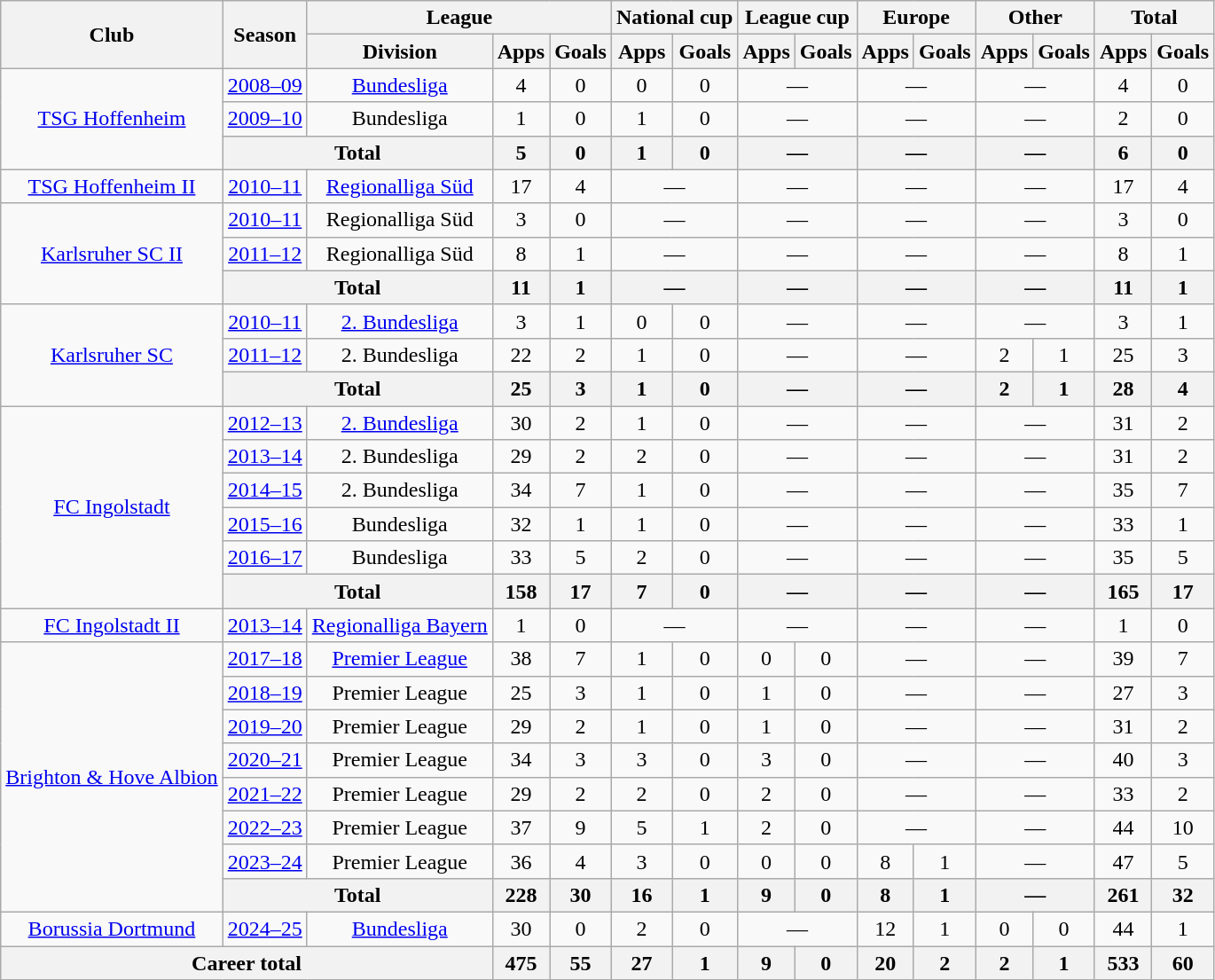<table class="wikitable" style="text-align: center">
<tr>
<th rowspan="2">Club</th>
<th rowspan="2">Season</th>
<th colspan="3">League</th>
<th colspan="2">National cup</th>
<th colspan="2">League cup</th>
<th colspan="2">Europe</th>
<th colspan="2">Other</th>
<th colspan="2">Total</th>
</tr>
<tr>
<th>Division</th>
<th>Apps</th>
<th>Goals</th>
<th>Apps</th>
<th>Goals</th>
<th>Apps</th>
<th>Goals</th>
<th>Apps</th>
<th>Goals</th>
<th>Apps</th>
<th>Goals</th>
<th>Apps</th>
<th>Goals</th>
</tr>
<tr>
<td rowspan="3"><a href='#'>TSG Hoffenheim</a></td>
<td><a href='#'>2008–09</a></td>
<td><a href='#'>Bundesliga</a></td>
<td>4</td>
<td>0</td>
<td>0</td>
<td>0</td>
<td colspan="2">—</td>
<td colspan="2">—</td>
<td colspan="2">—</td>
<td>4</td>
<td>0</td>
</tr>
<tr>
<td><a href='#'>2009–10</a></td>
<td>Bundesliga</td>
<td>1</td>
<td>0</td>
<td>1</td>
<td>0</td>
<td colspan="2">—</td>
<td colspan="2">—</td>
<td colspan="2">—</td>
<td>2</td>
<td>0</td>
</tr>
<tr>
<th colspan="2">Total</th>
<th>5</th>
<th>0</th>
<th>1</th>
<th>0</th>
<th colspan="2">—</th>
<th colspan="2">—</th>
<th colspan="2">—</th>
<th>6</th>
<th>0</th>
</tr>
<tr>
<td><a href='#'>TSG Hoffenheim II</a></td>
<td><a href='#'>2010–11</a></td>
<td><a href='#'>Regionalliga Süd</a></td>
<td>17</td>
<td>4</td>
<td colspan="2">—</td>
<td colspan="2">—</td>
<td colspan="2">—</td>
<td colspan="2">—</td>
<td>17</td>
<td>4</td>
</tr>
<tr>
<td rowspan="3"><a href='#'>Karlsruher SC II</a></td>
<td><a href='#'>2010–11</a></td>
<td>Regionalliga Süd</td>
<td>3</td>
<td>0</td>
<td colspan="2">—</td>
<td colspan="2">—</td>
<td colspan="2">—</td>
<td colspan="2">—</td>
<td>3</td>
<td>0</td>
</tr>
<tr>
<td><a href='#'>2011–12</a></td>
<td>Regionalliga Süd</td>
<td>8</td>
<td>1</td>
<td colspan="2">—</td>
<td colspan="2">—</td>
<td colspan="2">—</td>
<td colspan="2">—</td>
<td>8</td>
<td>1</td>
</tr>
<tr>
<th colspan="2">Total</th>
<th>11</th>
<th>1</th>
<th colspan="2">—</th>
<th colspan="2">—</th>
<th colspan="2">—</th>
<th colspan="2">—</th>
<th>11</th>
<th>1</th>
</tr>
<tr>
<td rowspan="3"><a href='#'>Karlsruher SC</a></td>
<td><a href='#'>2010–11</a></td>
<td><a href='#'>2. Bundesliga</a></td>
<td>3</td>
<td>1</td>
<td>0</td>
<td>0</td>
<td colspan="2">—</td>
<td colspan="2">—</td>
<td colspan="2">—</td>
<td>3</td>
<td>1</td>
</tr>
<tr>
<td><a href='#'>2011–12</a></td>
<td>2. Bundesliga</td>
<td>22</td>
<td>2</td>
<td>1</td>
<td>0</td>
<td colspan="2">—</td>
<td colspan="2">—</td>
<td>2</td>
<td>1</td>
<td>25</td>
<td>3</td>
</tr>
<tr>
<th colspan="2">Total</th>
<th>25</th>
<th>3</th>
<th>1</th>
<th>0</th>
<th colspan="2">—</th>
<th colspan="2">—</th>
<th>2</th>
<th>1</th>
<th>28</th>
<th>4</th>
</tr>
<tr>
<td rowspan="6"><a href='#'>FC Ingolstadt</a></td>
<td><a href='#'>2012–13</a></td>
<td><a href='#'>2. Bundesliga</a></td>
<td>30</td>
<td>2</td>
<td>1</td>
<td>0</td>
<td colspan="2">—</td>
<td colspan="2">—</td>
<td colspan="2">—</td>
<td>31</td>
<td>2</td>
</tr>
<tr>
<td><a href='#'>2013–14</a></td>
<td>2. Bundesliga</td>
<td>29</td>
<td>2</td>
<td>2</td>
<td>0</td>
<td colspan="2">—</td>
<td colspan="2">—</td>
<td colspan="2">—</td>
<td>31</td>
<td>2</td>
</tr>
<tr>
<td><a href='#'>2014–15</a></td>
<td>2. Bundesliga</td>
<td>34</td>
<td>7</td>
<td>1</td>
<td>0</td>
<td colspan="2">—</td>
<td colspan="2">—</td>
<td colspan="2">—</td>
<td>35</td>
<td>7</td>
</tr>
<tr>
<td><a href='#'>2015–16</a></td>
<td>Bundesliga</td>
<td>32</td>
<td>1</td>
<td>1</td>
<td>0</td>
<td colspan="2">—</td>
<td colspan="2">—</td>
<td colspan="2">—</td>
<td>33</td>
<td>1</td>
</tr>
<tr>
<td><a href='#'>2016–17</a></td>
<td>Bundesliga</td>
<td>33</td>
<td>5</td>
<td>2</td>
<td>0</td>
<td colspan="2">—</td>
<td colspan="2">—</td>
<td colspan="2">—</td>
<td>35</td>
<td>5</td>
</tr>
<tr>
<th colspan="2">Total</th>
<th>158</th>
<th>17</th>
<th>7</th>
<th>0</th>
<th colspan="2">—</th>
<th colspan="2">—</th>
<th colspan="2">—</th>
<th>165</th>
<th>17</th>
</tr>
<tr>
<td><a href='#'>FC Ingolstadt II</a></td>
<td><a href='#'>2013–14</a></td>
<td><a href='#'>Regionalliga Bayern</a></td>
<td>1</td>
<td>0</td>
<td colspan="2">—</td>
<td colspan="2">—</td>
<td colspan="2">—</td>
<td colspan="2">—</td>
<td>1</td>
<td>0</td>
</tr>
<tr>
<td rowspan="8"><a href='#'>Brighton & Hove Albion</a></td>
<td><a href='#'>2017–18</a></td>
<td><a href='#'>Premier League</a></td>
<td>38</td>
<td>7</td>
<td>1</td>
<td>0</td>
<td>0</td>
<td>0</td>
<td colspan="2">—</td>
<td colspan="2">—</td>
<td>39</td>
<td>7</td>
</tr>
<tr>
<td><a href='#'>2018–19</a></td>
<td>Premier League</td>
<td>25</td>
<td>3</td>
<td>1</td>
<td>0</td>
<td>1</td>
<td>0</td>
<td colspan="2">—</td>
<td colspan="2">—</td>
<td>27</td>
<td>3</td>
</tr>
<tr>
<td><a href='#'>2019–20</a></td>
<td>Premier League</td>
<td>29</td>
<td>2</td>
<td>1</td>
<td>0</td>
<td>1</td>
<td>0</td>
<td colspan="2">—</td>
<td colspan="2">—</td>
<td>31</td>
<td>2</td>
</tr>
<tr>
<td><a href='#'>2020–21</a></td>
<td>Premier League</td>
<td>34</td>
<td>3</td>
<td>3</td>
<td>0</td>
<td>3</td>
<td>0</td>
<td colspan="2">—</td>
<td colspan="2">—</td>
<td>40</td>
<td>3</td>
</tr>
<tr>
<td><a href='#'>2021–22</a></td>
<td>Premier League</td>
<td>29</td>
<td>2</td>
<td>2</td>
<td>0</td>
<td>2</td>
<td>0</td>
<td colspan="2">—</td>
<td colspan="2">—</td>
<td>33</td>
<td>2</td>
</tr>
<tr>
<td><a href='#'>2022–23</a></td>
<td>Premier League</td>
<td>37</td>
<td>9</td>
<td>5</td>
<td>1</td>
<td>2</td>
<td>0</td>
<td colspan="2">—</td>
<td colspan="2">—</td>
<td>44</td>
<td>10</td>
</tr>
<tr>
<td><a href='#'>2023–24</a></td>
<td>Premier League</td>
<td>36</td>
<td>4</td>
<td>3</td>
<td>0</td>
<td>0</td>
<td>0</td>
<td>8</td>
<td>1</td>
<td colspan="2">—</td>
<td>47</td>
<td>5</td>
</tr>
<tr>
<th colspan="2">Total</th>
<th>228</th>
<th>30</th>
<th>16</th>
<th>1</th>
<th>9</th>
<th>0</th>
<th>8</th>
<th>1</th>
<th colspan="2">—</th>
<th>261</th>
<th>32</th>
</tr>
<tr>
<td><a href='#'>Borussia Dortmund</a></td>
<td><a href='#'>2024–25</a></td>
<td><a href='#'>Bundesliga</a></td>
<td>30</td>
<td>0</td>
<td>2</td>
<td>0</td>
<td colspan="2">—</td>
<td>12</td>
<td>1</td>
<td>0</td>
<td>0</td>
<td>44</td>
<td>1</td>
</tr>
<tr>
<th colspan="3">Career total</th>
<th>475</th>
<th>55</th>
<th>27</th>
<th>1</th>
<th>9</th>
<th>0</th>
<th>20</th>
<th>2</th>
<th>2</th>
<th>1</th>
<th>533</th>
<th>60</th>
</tr>
</table>
